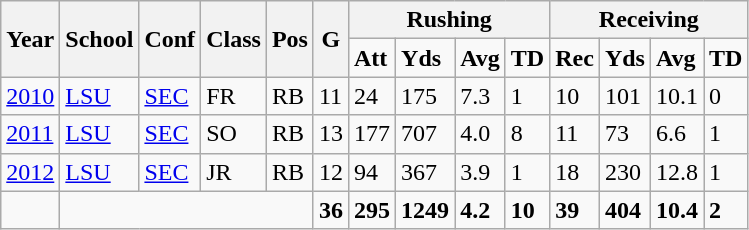<table class="wikitable">
<tr>
<th rowspan="2">Year</th>
<th rowspan="2">School</th>
<th rowspan="2">Conf</th>
<th rowspan="2">Class</th>
<th rowspan="2">Pos</th>
<th rowspan="2">G</th>
<th colspan="4" style="text-align: center; font-weight:bold;">Rushing</th>
<th colspan="4" style="text-align: center; font-weight:bold;">Receiving</th>
</tr>
<tr>
<td style="font-weight:bold;">Att</td>
<td style="font-weight:bold;">Yds</td>
<td style="font-weight:bold;">Avg</td>
<td style="font-weight:bold;">TD</td>
<td style="font-weight:bold;">Rec</td>
<td style="font-weight:bold;">Yds</td>
<td style="font-weight:bold;">Avg</td>
<td style="font-weight:bold;">TD</td>
</tr>
<tr>
<td><a href='#'>2010</a></td>
<td><a href='#'>LSU</a></td>
<td><a href='#'>SEC</a></td>
<td>FR</td>
<td>RB</td>
<td>11</td>
<td>24</td>
<td>175</td>
<td>7.3</td>
<td>1</td>
<td>10</td>
<td>101</td>
<td>10.1</td>
<td>0</td>
</tr>
<tr>
<td><a href='#'>2011</a></td>
<td><a href='#'>LSU</a></td>
<td><a href='#'>SEC</a></td>
<td>SO</td>
<td>RB</td>
<td>13</td>
<td>177</td>
<td>707</td>
<td>4.0</td>
<td>8</td>
<td>11</td>
<td>73</td>
<td>6.6</td>
<td>1</td>
</tr>
<tr>
<td><a href='#'>2012</a></td>
<td><a href='#'>LSU</a></td>
<td><a href='#'>SEC</a></td>
<td>JR</td>
<td>RB</td>
<td>12</td>
<td>94</td>
<td>367</td>
<td>3.9</td>
<td>1</td>
<td>18</td>
<td>230</td>
<td>12.8</td>
<td>1</td>
</tr>
<tr>
<td style="font-weight:bold;"></td>
<td colspan="4" style="font-weight:bold;"></td>
<td style="font-weight:bold;">36</td>
<td style="font-weight:bold;">295</td>
<td style="font-weight:bold;">1249</td>
<td style="font-weight:bold;">4.2</td>
<td style="font-weight:bold;">10</td>
<td style="font-weight:bold;">39</td>
<td style="font-weight:bold;">404</td>
<td style="font-weight:bold;">10.4</td>
<td style="font-weight:bold;">2</td>
</tr>
</table>
